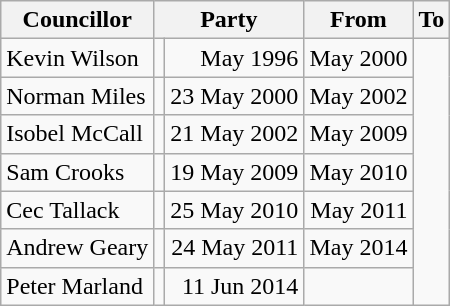<table class=wikitable>
<tr>
<th>Councillor</th>
<th colspan=2>Party</th>
<th>From</th>
<th>To</th>
</tr>
<tr>
<td>Kevin Wilson</td>
<td></td>
<td align=right>May 1996</td>
<td align=right>May 2000</td>
</tr>
<tr>
<td>Norman Miles</td>
<td></td>
<td align=right>23 May 2000</td>
<td align=right>May 2002</td>
</tr>
<tr>
<td>Isobel McCall</td>
<td></td>
<td align=right>21 May 2002</td>
<td align=right>May 2009</td>
</tr>
<tr>
<td>Sam Crooks</td>
<td></td>
<td align=right>19 May 2009</td>
<td align=right>May 2010</td>
</tr>
<tr>
<td>Cec Tallack</td>
<td></td>
<td align=right>25 May 2010</td>
<td align=right>May 2011</td>
</tr>
<tr>
<td>Andrew Geary</td>
<td></td>
<td align=right>24 May 2011</td>
<td align=right>May 2014</td>
</tr>
<tr>
<td>Peter Marland</td>
<td></td>
<td align=right>11 Jun 2014</td>
<td></td>
</tr>
</table>
